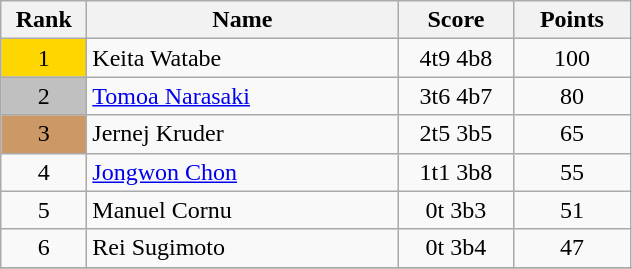<table class="wikitable">
<tr>
<th width = "50">Rank</th>
<th width = "200">Name</th>
<th width = "70">Score</th>
<th width = "70">Points</th>
</tr>
<tr>
<td align="center" style="background: gold">1</td>
<td> Keita Watabe</td>
<td align="center">4t9 4b8</td>
<td align="center">100</td>
</tr>
<tr>
<td align="center" style="background: silver">2</td>
<td> <a href='#'>Tomoa Narasaki</a></td>
<td align="center">3t6 4b7</td>
<td align="center">80</td>
</tr>
<tr>
<td align="center" style="background: #cc9966">3</td>
<td> Jernej Kruder</td>
<td align="center">2t5 3b5</td>
<td align="center">65</td>
</tr>
<tr>
<td align="center">4</td>
<td> <a href='#'>Jongwon Chon</a></td>
<td align="center">1t1 3b8</td>
<td align="center">55</td>
</tr>
<tr>
<td align="center">5</td>
<td> Manuel Cornu</td>
<td align="center">0t 3b3</td>
<td align="center">51</td>
</tr>
<tr>
<td align="center">6</td>
<td> Rei Sugimoto</td>
<td align="center">0t 3b4</td>
<td align="center">47</td>
</tr>
<tr>
</tr>
</table>
